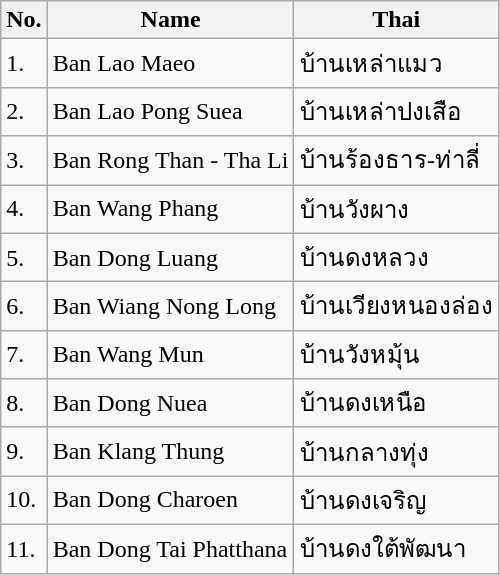<table class="wikitable sortable">
<tr>
<th>No.</th>
<th>Name</th>
<th>Thai</th>
</tr>
<tr>
<td>1.</td>
<td>Ban Lao Maeo</td>
<td>บ้านเหล่าแมว</td>
</tr>
<tr>
<td>2.</td>
<td>Ban Lao Pong Suea</td>
<td>บ้านเหล่าปงเสือ</td>
</tr>
<tr>
<td>3.</td>
<td>Ban Rong Than - Tha Li</td>
<td>บ้านร้องธาร-ท่าลี่</td>
</tr>
<tr>
<td>4.</td>
<td>Ban Wang Phang</td>
<td>บ้านวังผาง</td>
</tr>
<tr>
<td>5.</td>
<td>Ban Dong Luang</td>
<td>บ้านดงหลวง</td>
</tr>
<tr>
<td>6.</td>
<td>Ban Wiang Nong Long</td>
<td>บ้านเวียงหนองล่อง</td>
</tr>
<tr>
<td>7.</td>
<td>Ban Wang Mun</td>
<td>บ้านวังหมุ้น</td>
</tr>
<tr>
<td>8.</td>
<td>Ban Dong Nuea</td>
<td>บ้านดงเหนือ</td>
</tr>
<tr>
<td>9.</td>
<td>Ban Klang Thung</td>
<td>บ้านกลางทุ่ง</td>
</tr>
<tr>
<td>10.</td>
<td>Ban Dong Charoen</td>
<td>บ้านดงเจริญ</td>
</tr>
<tr>
<td>11.</td>
<td>Ban Dong Tai Phatthana</td>
<td>บ้านดงใต้พัฒนา</td>
</tr>
</table>
